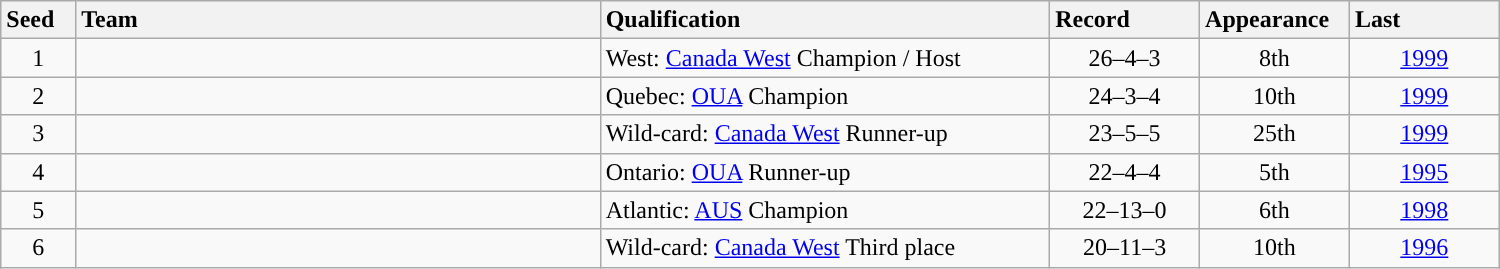<table class="wikitable sortable" style="text-align: center;" width=1000>
<tr style="background:#efefef; text-align:center">
<th style="text-align:left" width=5%>Seed</th>
<th style="text-align:left" width=35%>Team</th>
<th style="text-align:left" width=30%>Qualification</th>
<th style="text-align:left" width=10%>Record</th>
<th style="text-align:left" width=10%>Appearance</th>
<th style="text-align:left" width=10%>Last</th>
</tr>
<tr style="text-align:center">
<td style="text-align:center">1</td>
<td style="text-align:left; "><a href='#'></a></td>
<td style="text-align:left">West: <a href='#'>Canada West</a> Champion / Host</td>
<td style="text-align:center">26–4–3</td>
<td style="text-align:center">8th</td>
<td style="text-align:center"><a href='#'>1999</a></td>
</tr>
<tr style="text-align:center">
<td style="text-align:center">2</td>
<td style="text-align:left; "><a href='#'></a></td>
<td style="text-align:left">Quebec: <a href='#'>OUA</a> Champion</td>
<td style="text-align:center">24–3–4</td>
<td style="text-align:center">10th</td>
<td style="text-align:center"><a href='#'>1999</a></td>
</tr>
<tr style="text-align:center">
<td style="text-align:center">3</td>
<td style="text-align:left; "><a href='#'></a></td>
<td style="text-align:left">Wild-card: <a href='#'>Canada West</a> Runner-up</td>
<td style="text-align:center">23–5–5</td>
<td style="text-align:center">25th</td>
<td style="text-align:center"><a href='#'>1999</a></td>
</tr>
<tr style="text-align:center">
<td style="text-align:center">4</td>
<td style="text-align:left; "><a href='#'></a></td>
<td style="text-align:left">Ontario: <a href='#'>OUA</a> Runner-up</td>
<td style="text-align:center">22–4–4</td>
<td style="text-align:center">5th</td>
<td style="text-align:center"><a href='#'>1995</a></td>
</tr>
<tr style="text-align:center">
<td style="text-align:center">5</td>
<td style="text-align:left; "><a href='#'></a></td>
<td style="text-align:left">Atlantic: <a href='#'>AUS</a> Champion</td>
<td style="text-align:center">22–13–0</td>
<td style="text-align:center">6th</td>
<td style="text-align:center"><a href='#'>1998</a></td>
</tr>
<tr style="text-align:center">
<td style="text-align:center">6</td>
<td style="text-align:left; "><a href='#'></a></td>
<td style="text-align:left">Wild-card: <a href='#'>Canada West</a> Third place</td>
<td style="text-align:center">20–11–3</td>
<td style="text-align:center">10th</td>
<td style="text-align:center"><a href='#'>1996</a></td>
</tr>
</table>
